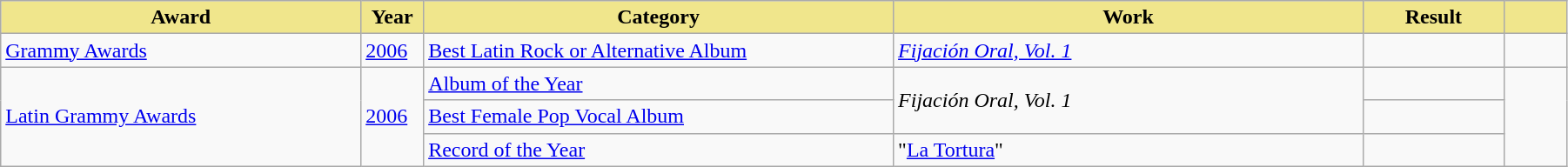<table class="wikitable" width="95%">
<tr>
<th style="background:#F0E68C" width="23%">Award</th>
<th style="background:#F0E68C" width="4%">Year</th>
<th style="background:#F0E68C" width="30%">Category</th>
<th style="background:#F0E68C" width="30%">Work</th>
<th style="background:#F0E68C" width="9%">Result</th>
<th style="background:#F0E68C" width="4%"></th>
</tr>
<tr>
<td><a href='#'>Grammy Awards</a></td>
<td><a href='#'>2006</a></td>
<td><a href='#'>Best Latin Rock or Alternative Album</a></td>
<td><em><a href='#'>Fijación Oral, Vol. 1</a></em></td>
<td></td>
<td style="text-align:center;"></td>
</tr>
<tr>
<td rowspan="3"><a href='#'>Latin Grammy Awards</a></td>
<td rowspan="3"><a href='#'>2006</a></td>
<td><a href='#'>Album of the Year</a></td>
<td rowspan="2"><em>Fijación Oral, Vol. 1</em></td>
<td></td>
<td style="text-align:center;" rowspan="3"></td>
</tr>
<tr>
<td><a href='#'>Best Female Pop Vocal Album</a></td>
<td></td>
</tr>
<tr>
<td><a href='#'>Record of the Year</a></td>
<td>"<a href='#'>La Tortura</a>"</td>
<td></td>
</tr>
</table>
